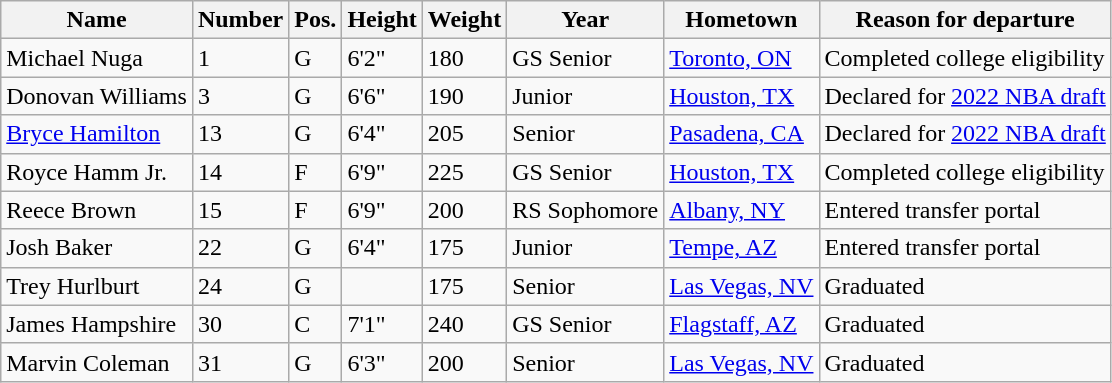<table class="wikitable sortable" border="1">
<tr>
<th>Name</th>
<th>Number</th>
<th>Pos.</th>
<th>Height</th>
<th>Weight</th>
<th>Year</th>
<th>Hometown</th>
<th class="unsortable">Reason for departure</th>
</tr>
<tr>
<td>Michael Nuga</td>
<td>1</td>
<td>G</td>
<td>6'2"</td>
<td>180</td>
<td>GS Senior</td>
<td><a href='#'>Toronto, ON</a></td>
<td>Completed college eligibility</td>
</tr>
<tr>
<td>Donovan Williams</td>
<td>3</td>
<td>G</td>
<td>6'6"</td>
<td>190</td>
<td>Junior</td>
<td><a href='#'>Houston, TX</a></td>
<td>Declared for <a href='#'>2022 NBA draft</a></td>
</tr>
<tr>
<td><a href='#'>Bryce Hamilton</a></td>
<td>13</td>
<td>G</td>
<td>6'4"</td>
<td>205</td>
<td>Senior</td>
<td><a href='#'>Pasadena, CA</a></td>
<td>Declared for <a href='#'>2022 NBA draft</a></td>
</tr>
<tr>
<td>Royce Hamm Jr.</td>
<td>14</td>
<td>F</td>
<td>6'9"</td>
<td>225</td>
<td>GS Senior</td>
<td><a href='#'>Houston, TX</a></td>
<td>Completed college eligibility</td>
</tr>
<tr>
<td>Reece Brown</td>
<td>15</td>
<td>F</td>
<td>6'9"</td>
<td>200</td>
<td>RS Sophomore</td>
<td><a href='#'>Albany, NY</a></td>
<td>Entered transfer portal</td>
</tr>
<tr>
<td>Josh Baker</td>
<td>22</td>
<td>G</td>
<td>6'4"</td>
<td>175</td>
<td>Junior</td>
<td><a href='#'>Tempe, AZ</a></td>
<td>Entered transfer portal</td>
</tr>
<tr>
<td>Trey Hurlburt</td>
<td>24</td>
<td>G</td>
<td></td>
<td>175</td>
<td>Senior</td>
<td><a href='#'>Las Vegas, NV</a></td>
<td>Graduated</td>
</tr>
<tr>
<td>James Hampshire</td>
<td>30</td>
<td>C</td>
<td>7'1"</td>
<td>240</td>
<td>GS Senior</td>
<td><a href='#'>Flagstaff, AZ</a></td>
<td>Graduated</td>
</tr>
<tr>
<td>Marvin Coleman</td>
<td>31</td>
<td>G</td>
<td>6'3"</td>
<td>200</td>
<td>Senior</td>
<td><a href='#'>Las Vegas, NV</a></td>
<td>Graduated</td>
</tr>
</table>
